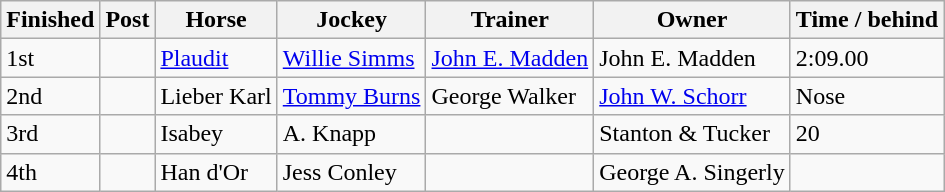<table class="wikitable">
<tr>
<th>Finished</th>
<th>Post</th>
<th>Horse</th>
<th>Jockey</th>
<th>Trainer</th>
<th>Owner</th>
<th>Time / behind</th>
</tr>
<tr>
<td>1st</td>
<td></td>
<td><a href='#'>Plaudit</a></td>
<td><a href='#'>Willie Simms</a></td>
<td><a href='#'>John E. Madden</a></td>
<td>John E. Madden</td>
<td>2:09.00</td>
</tr>
<tr>
<td>2nd</td>
<td></td>
<td>Lieber Karl</td>
<td><a href='#'>Tommy Burns</a></td>
<td>George Walker</td>
<td><a href='#'>John W. Schorr</a></td>
<td>Nose</td>
</tr>
<tr>
<td>3rd</td>
<td></td>
<td>Isabey</td>
<td>A. Knapp</td>
<td></td>
<td>Stanton & Tucker</td>
<td>20</td>
</tr>
<tr>
<td>4th</td>
<td></td>
<td>Han d'Or</td>
<td>Jess Conley</td>
<td></td>
<td>George A. Singerly</td>
<td></td>
</tr>
</table>
